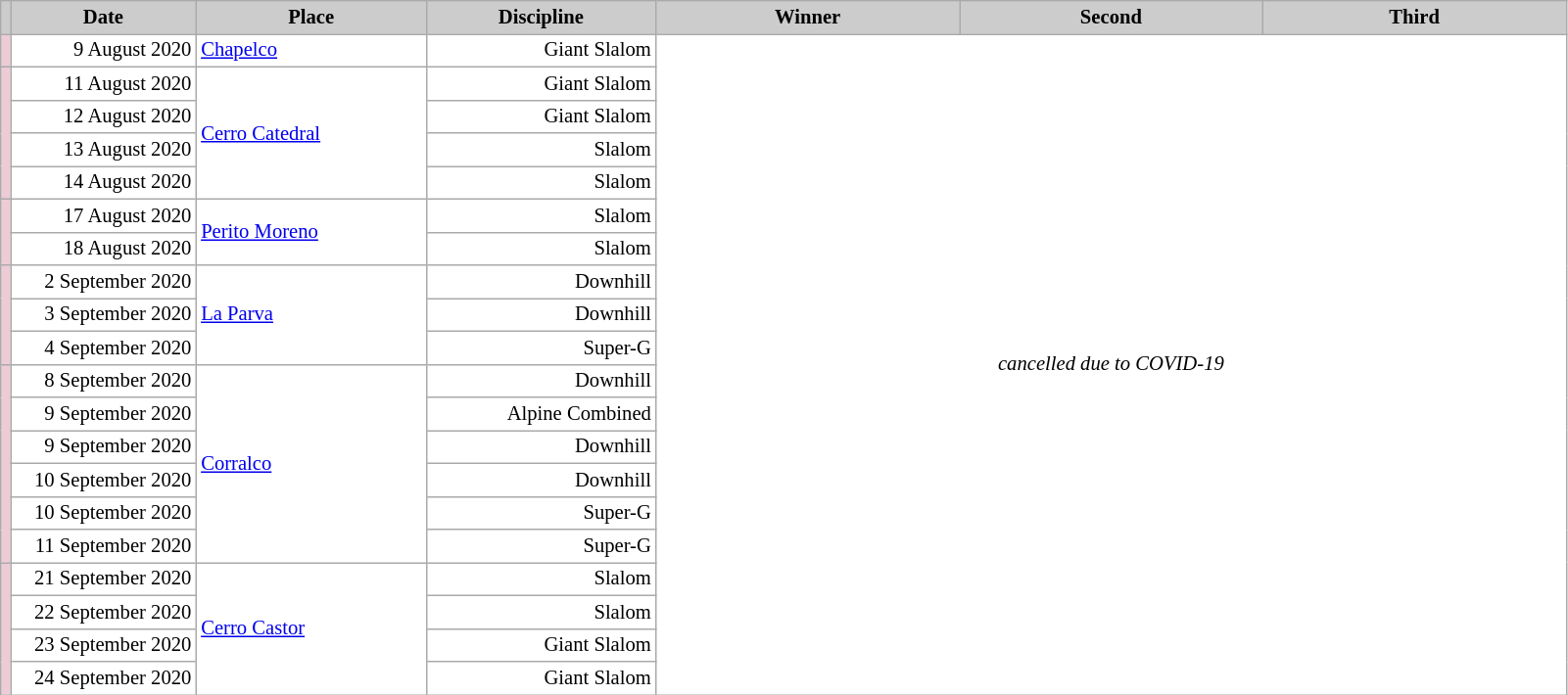<table class="wikitable plainrowheaders" style="background:#fff; font-size:86%; line-height:16px; border:grey solid 1px; border-collapse:collapse;">
<tr style="background:#ccc; text-align:center;">
<th scope="col" style="background:#ccc; width=30 px;"></th>
<th scope="col" style="background:#ccc; width:120px;">Date</th>
<th scope="col" style="background:#ccc; width:150px;">Place</th>
<th scope="col" style="background:#ccc; width:150px;">Discipline</th>
<th scope="col" style="background:#ccc; width:200px;">Winner</th>
<th scope="col" style="background:#ccc; width:200px;">Second</th>
<th scope="col" style="background:#ccc; width:200px;">Third</th>
</tr>
<tr>
<td bgcolor="EDCCD5"></td>
<td align=right>9 August 2020</td>
<td> <a href='#'>Chapelco</a></td>
<td align=right>Giant Slalom</td>
<td rowspan=20 colspan=3 align=center><em>cancelled due to COVID-19</em></td>
</tr>
<tr>
<td rowspan=4 bgcolor="EDCCD5"></td>
<td align=right>11 August 2020</td>
<td rowspan=4> <a href='#'>Cerro Catedral</a></td>
<td align=right>Giant Slalom</td>
</tr>
<tr>
<td align=right>12 August 2020</td>
<td align=right>Giant Slalom</td>
</tr>
<tr>
<td align=right>13 August 2020</td>
<td align=right>Slalom</td>
</tr>
<tr>
<td align=right>14 August 2020</td>
<td align=right>Slalom</td>
</tr>
<tr>
<td rowspan=2 bgcolor="EDCCD5"></td>
<td align=right>17 August 2020</td>
<td rowspan=2> <a href='#'>Perito Moreno</a></td>
<td align=right>Slalom</td>
</tr>
<tr>
<td align=right>18 August 2020</td>
<td align=right>Slalom</td>
</tr>
<tr>
<td rowspan=3 bgcolor="EDCCD5"></td>
<td align=right>2 September 2020</td>
<td rowspan=3> <a href='#'>La Parva</a></td>
<td align=right>Downhill</td>
</tr>
<tr>
<td align=right>3 September 2020</td>
<td align=right>Downhill</td>
</tr>
<tr>
<td align=right>4 September 2020</td>
<td align=right>Super-G</td>
</tr>
<tr>
<td rowspan=6 bgcolor="EDCCD5"></td>
<td align=right>8 September 2020</td>
<td rowspan=6> <a href='#'>Corralco</a></td>
<td align=right>Downhill</td>
</tr>
<tr>
<td align=right>9 September 2020</td>
<td align=right>Alpine Combined</td>
</tr>
<tr>
<td align=right>9 September 2020</td>
<td align=right>Downhill</td>
</tr>
<tr>
<td align=right>10 September 2020</td>
<td align=right>Downhill</td>
</tr>
<tr>
<td align=right>10 September 2020</td>
<td align=right>Super-G</td>
</tr>
<tr>
<td align=right>11 September 2020</td>
<td align=right>Super-G</td>
</tr>
<tr>
<td rowspan=4 bgcolor="EDCCD5"></td>
<td align=right>21 September 2020</td>
<td rowspan=4> <a href='#'>Cerro Castor</a></td>
<td align=right>Slalom</td>
</tr>
<tr>
<td align=right>22 September 2020</td>
<td align=right>Slalom</td>
</tr>
<tr>
<td align=right>23 September 2020</td>
<td align=right>Giant Slalom</td>
</tr>
<tr>
<td align=right>24 September 2020</td>
<td align=right>Giant Slalom</td>
</tr>
</table>
